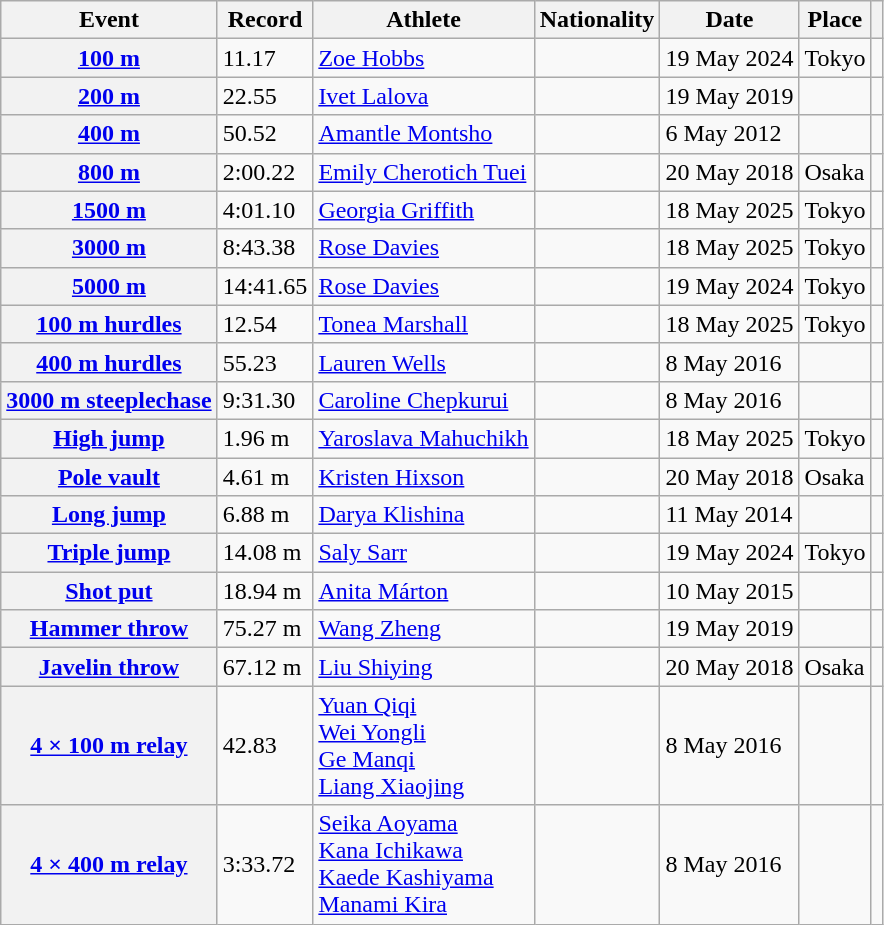<table class="wikitable sticky-header plainrowheaders">
<tr>
<th scope="col">Event</th>
<th scope="col">Record</th>
<th scope="col">Athlete</th>
<th scope="col">Nationality</th>
<th scope="col">Date</th>
<th scope="col">Place</th>
<th scope="col"></th>
</tr>
<tr>
<th scope="row"><a href='#'>100 m</a></th>
<td>11.17 </td>
<td><a href='#'>Zoe Hobbs</a></td>
<td></td>
<td>19 May 2024</td>
<td>Tokyo</td>
<td></td>
</tr>
<tr>
<th scope="row"><a href='#'>200 m</a></th>
<td>22.55 </td>
<td><a href='#'>Ivet Lalova</a></td>
<td></td>
<td>19 May 2019</td>
<td></td>
<td></td>
</tr>
<tr>
<th scope="row"><a href='#'>400 m</a></th>
<td>50.52</td>
<td><a href='#'>Amantle Montsho</a></td>
<td></td>
<td>6 May 2012</td>
<td></td>
<td></td>
</tr>
<tr>
<th scope="row"><a href='#'>800 m</a></th>
<td>2:00.22</td>
<td><a href='#'>Emily Cherotich Tuei</a></td>
<td></td>
<td>20 May 2018</td>
<td>Osaka</td>
<td></td>
</tr>
<tr>
<th scope="row"><a href='#'>1500 m</a></th>
<td>4:01.10</td>
<td><a href='#'>Georgia Griffith</a></td>
<td></td>
<td>18 May 2025</td>
<td>Tokyo</td>
<td></td>
</tr>
<tr>
<th scope="row"><a href='#'>3000 m</a></th>
<td>8:43.38</td>
<td><a href='#'>Rose Davies</a></td>
<td></td>
<td>18 May 2025</td>
<td>Tokyo</td>
<td></td>
</tr>
<tr>
<th scope="row"><a href='#'>5000 m</a></th>
<td>14:41.65</td>
<td><a href='#'>Rose Davies</a></td>
<td></td>
<td>19 May 2024</td>
<td>Tokyo</td>
<td></td>
</tr>
<tr>
<th scope="row"><a href='#'>100 m hurdles</a></th>
<td>12.54 </td>
<td><a href='#'>Tonea Marshall</a></td>
<td></td>
<td>18 May 2025</td>
<td>Tokyo</td>
<td></td>
</tr>
<tr>
<th scope="row"><a href='#'>400 m hurdles</a></th>
<td>55.23</td>
<td><a href='#'>Lauren Wells</a></td>
<td></td>
<td>8 May 2016</td>
<td></td>
<td></td>
</tr>
<tr>
<th scope="row"><a href='#'>3000 m steeplechase</a></th>
<td>9:31.30</td>
<td><a href='#'>Caroline Chepkurui</a></td>
<td></td>
<td>8 May 2016</td>
<td></td>
<td></td>
</tr>
<tr>
<th scope="row"><a href='#'>High jump</a></th>
<td>1.96 m</td>
<td><a href='#'>Yaroslava Mahuchikh</a></td>
<td></td>
<td>18 May 2025</td>
<td>Tokyo</td>
<td></td>
</tr>
<tr>
<th scope="row"><a href='#'>Pole vault</a></th>
<td>4.61 m</td>
<td><a href='#'>Kristen Hixson</a></td>
<td></td>
<td>20 May 2018</td>
<td>Osaka</td>
<td></td>
</tr>
<tr>
<th scope="row"><a href='#'>Long jump</a></th>
<td>6.88 m </td>
<td><a href='#'>Darya Klishina</a></td>
<td></td>
<td>11 May 2014</td>
<td></td>
<td></td>
</tr>
<tr>
<th scope="row"><a href='#'>Triple jump</a></th>
<td>14.08 m </td>
<td><a href='#'>Saly Sarr</a></td>
<td></td>
<td>19 May 2024</td>
<td>Tokyo</td>
<td></td>
</tr>
<tr>
<th scope="row"><a href='#'>Shot put</a></th>
<td>18.94 m</td>
<td><a href='#'>Anita Márton</a></td>
<td></td>
<td>10 May 2015</td>
<td></td>
<td></td>
</tr>
<tr>
<th scope="row"><a href='#'>Hammer throw</a></th>
<td>75.27 m</td>
<td><a href='#'>Wang Zheng</a></td>
<td></td>
<td>19 May 2019</td>
<td></td>
<td></td>
</tr>
<tr>
<th scope="row"><a href='#'>Javelin throw</a></th>
<td>67.12 m</td>
<td><a href='#'>Liu Shiying</a></td>
<td></td>
<td>20 May 2018</td>
<td>Osaka</td>
<td></td>
</tr>
<tr>
<th scope="row"><a href='#'>4 × 100 m relay</a></th>
<td>42.83</td>
<td><a href='#'>Yuan Qiqi</a><br><a href='#'>Wei Yongli</a><br><a href='#'>Ge Manqi</a><br><a href='#'>Liang Xiaojing</a></td>
<td></td>
<td>8 May 2016</td>
<td></td>
<td></td>
</tr>
<tr>
<th scope="row"><a href='#'>4 × 400 m relay</a></th>
<td>3:33.72</td>
<td><a href='#'>Seika Aoyama</a><br><a href='#'>Kana Ichikawa</a><br><a href='#'>Kaede Kashiyama</a><br><a href='#'>Manami Kira</a></td>
<td></td>
<td>8 May 2016</td>
<td></td>
<td></td>
</tr>
</table>
